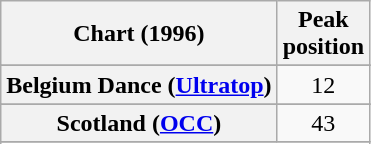<table class="wikitable sortable plainrowheaders">
<tr>
<th align="left">Chart (1996)</th>
<th align="center">Peak<br>position</th>
</tr>
<tr>
</tr>
<tr>
<th scope="row">Belgium Dance (<a href='#'>Ultratop</a>)</th>
<td align="center">12</td>
</tr>
<tr>
</tr>
<tr>
<th scope="row">Scotland (<a href='#'>OCC</a>)</th>
<td align="center">43</td>
</tr>
<tr>
</tr>
<tr>
</tr>
</table>
